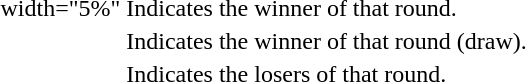<table>
<tr>
<td>width="5%" </td>
<td>Indicates the winner of that round.</td>
</tr>
<tr>
<td></td>
<td>Indicates the winner of that round (draw).</td>
</tr>
<tr>
<td></td>
<td>Indicates the losers of that round.</td>
</tr>
</table>
